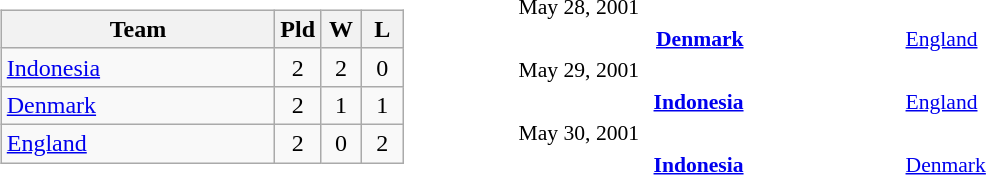<table>
<tr>
<td width=45% valign=top><br><table class=wikitable style="text-align:center">
<tr>
<th width=175>Team</th>
<th width=20>Pld</th>
<th width=20>W</th>
<th width=20>L</th>
</tr>
<tr>
<td style="text-align:left"> <a href='#'>Indonesia</a></td>
<td>2</td>
<td>2</td>
<td>0</td>
</tr>
<tr>
<td style="text-align:left"> <a href='#'>Denmark</a></td>
<td>2</td>
<td>1</td>
<td>1</td>
</tr>
<tr>
<td style="text-align:left"> <a href='#'>England</a></td>
<td>2</td>
<td>0</td>
<td>2</td>
</tr>
</table>
</td>
<td><br><table style="font-size:90%">
<tr>
<td colspan=3>May 28, 2001</td>
</tr>
<tr>
<td width=150 align=right><strong><a href='#'>Denmark</a></strong> </td>
<td width=100 align=center></td>
<td width=150> <a href='#'>England</a></td>
</tr>
<tr>
<td colspan=3>May 29, 2001</td>
</tr>
<tr>
<td align=right><strong><a href='#'>Indonesia</a></strong> </td>
<td align=center></td>
<td> <a href='#'>England</a></td>
</tr>
<tr>
<td colspan=3>May 30, 2001</td>
</tr>
<tr>
<td align=right><strong><a href='#'>Indonesia</a></strong> </td>
<td align=center></td>
<td> <a href='#'>Denmark</a></td>
</tr>
</table>
</td>
</tr>
</table>
